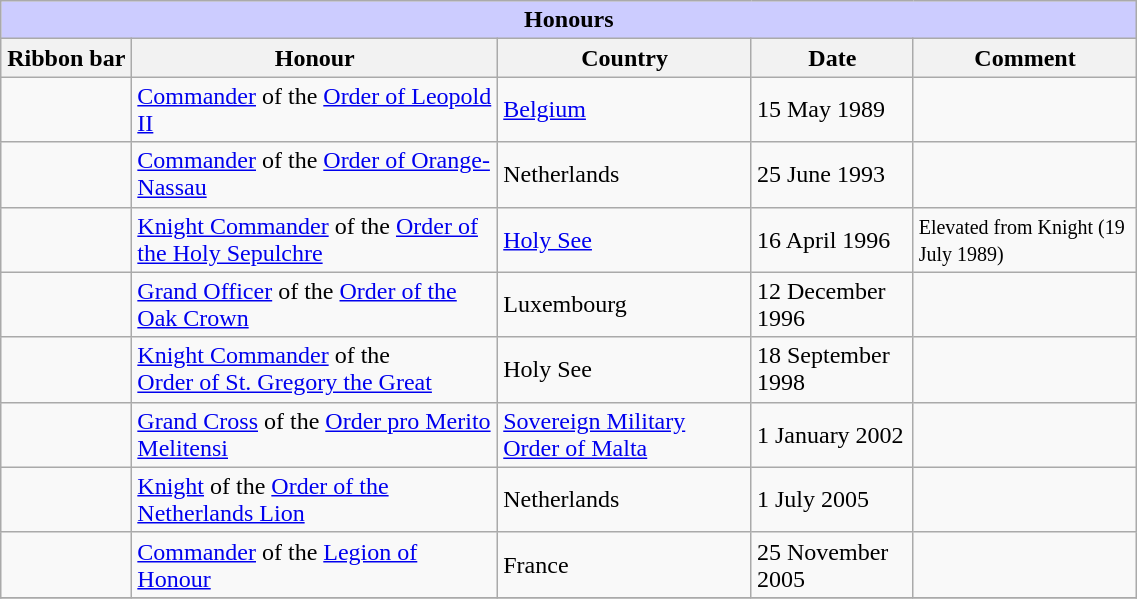<table class="wikitable" style="width:60%;">
<tr style="background:#ccf; text-align:center;">
<td colspan=5><strong>Honours</strong></td>
</tr>
<tr>
<th style="width:80px;">Ribbon bar</th>
<th>Honour</th>
<th>Country</th>
<th>Date</th>
<th>Comment</th>
</tr>
<tr>
<td></td>
<td><a href='#'>Commander</a> of the <a href='#'>Order of Leopold II</a></td>
<td><a href='#'>Belgium</a></td>
<td>15 May 1989</td>
<td></td>
</tr>
<tr>
<td></td>
<td><a href='#'>Commander</a> of the <a href='#'>Order of Orange-Nassau</a></td>
<td>Netherlands</td>
<td>25 June 1993</td>
<td></td>
</tr>
<tr>
<td></td>
<td><a href='#'>Knight Commander</a> of the <a href='#'>Order of the Holy Sepulchre</a></td>
<td><a href='#'>Holy See</a></td>
<td>16 April 1996</td>
<td><small>Elevated from Knight (19 July 1989)</small></td>
</tr>
<tr>
<td></td>
<td><a href='#'>Grand Officer</a> of the <a href='#'>Order of the Oak Crown</a></td>
<td>Luxembourg</td>
<td>12 December 1996</td>
<td></td>
</tr>
<tr>
<td></td>
<td><a href='#'>Knight Commander</a> of the <br> <a href='#'>Order of St. Gregory the Great</a></td>
<td>Holy See</td>
<td>18 September 1998</td>
<td></td>
</tr>
<tr>
<td></td>
<td><a href='#'>Grand Cross</a> of the <a href='#'>Order pro Merito Melitensi</a></td>
<td><a href='#'>Sovereign Military Order of Malta</a></td>
<td>1 January 2002</td>
<td></td>
</tr>
<tr>
<td></td>
<td><a href='#'>Knight</a> of the <a href='#'>Order of the Netherlands Lion</a></td>
<td>Netherlands</td>
<td>1 July 2005</td>
<td></td>
</tr>
<tr>
<td></td>
<td><a href='#'>Commander</a> of the <a href='#'>Legion of Honour</a></td>
<td>France</td>
<td>25 November 2005</td>
<td></td>
</tr>
<tr>
</tr>
</table>
